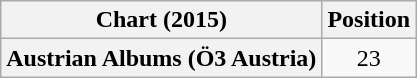<table class="wikitable plainrowheaders" style="text-align:center;">
<tr>
<th scope="col">Chart (2015)</th>
<th scope="col">Position</th>
</tr>
<tr>
<th scope="row">Austrian Albums (Ö3 Austria)</th>
<td>23</td>
</tr>
</table>
